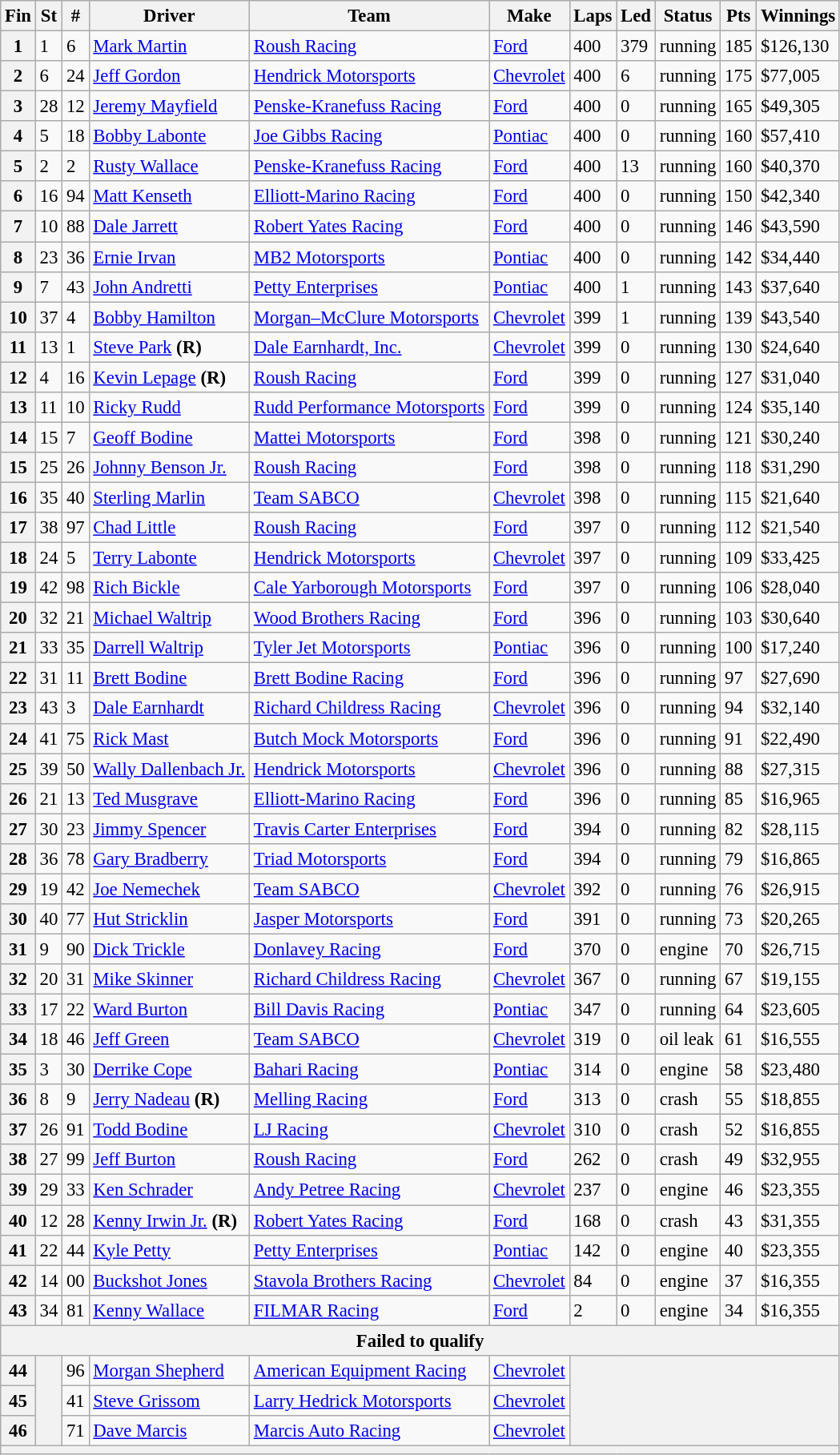<table class="wikitable" style="font-size:95%">
<tr>
<th>Fin</th>
<th>St</th>
<th>#</th>
<th>Driver</th>
<th>Team</th>
<th>Make</th>
<th>Laps</th>
<th>Led</th>
<th>Status</th>
<th>Pts</th>
<th>Winnings</th>
</tr>
<tr>
<th>1</th>
<td>1</td>
<td>6</td>
<td><a href='#'>Mark Martin</a></td>
<td><a href='#'>Roush Racing</a></td>
<td><a href='#'>Ford</a></td>
<td>400</td>
<td>379</td>
<td>running</td>
<td>185</td>
<td>$126,130</td>
</tr>
<tr>
<th>2</th>
<td>6</td>
<td>24</td>
<td><a href='#'>Jeff Gordon</a></td>
<td><a href='#'>Hendrick Motorsports</a></td>
<td><a href='#'>Chevrolet</a></td>
<td>400</td>
<td>6</td>
<td>running</td>
<td>175</td>
<td>$77,005</td>
</tr>
<tr>
<th>3</th>
<td>28</td>
<td>12</td>
<td><a href='#'>Jeremy Mayfield</a></td>
<td><a href='#'>Penske-Kranefuss Racing</a></td>
<td><a href='#'>Ford</a></td>
<td>400</td>
<td>0</td>
<td>running</td>
<td>165</td>
<td>$49,305</td>
</tr>
<tr>
<th>4</th>
<td>5</td>
<td>18</td>
<td><a href='#'>Bobby Labonte</a></td>
<td><a href='#'>Joe Gibbs Racing</a></td>
<td><a href='#'>Pontiac</a></td>
<td>400</td>
<td>0</td>
<td>running</td>
<td>160</td>
<td>$57,410</td>
</tr>
<tr>
<th>5</th>
<td>2</td>
<td>2</td>
<td><a href='#'>Rusty Wallace</a></td>
<td><a href='#'>Penske-Kranefuss Racing</a></td>
<td><a href='#'>Ford</a></td>
<td>400</td>
<td>13</td>
<td>running</td>
<td>160</td>
<td>$40,370</td>
</tr>
<tr>
<th>6</th>
<td>16</td>
<td>94</td>
<td><a href='#'>Matt Kenseth</a></td>
<td><a href='#'>Elliott-Marino Racing</a></td>
<td><a href='#'>Ford</a></td>
<td>400</td>
<td>0</td>
<td>running</td>
<td>150</td>
<td>$42,340</td>
</tr>
<tr>
<th>7</th>
<td>10</td>
<td>88</td>
<td><a href='#'>Dale Jarrett</a></td>
<td><a href='#'>Robert Yates Racing</a></td>
<td><a href='#'>Ford</a></td>
<td>400</td>
<td>0</td>
<td>running</td>
<td>146</td>
<td>$43,590</td>
</tr>
<tr>
<th>8</th>
<td>23</td>
<td>36</td>
<td><a href='#'>Ernie Irvan</a></td>
<td><a href='#'>MB2 Motorsports</a></td>
<td><a href='#'>Pontiac</a></td>
<td>400</td>
<td>0</td>
<td>running</td>
<td>142</td>
<td>$34,440</td>
</tr>
<tr>
<th>9</th>
<td>7</td>
<td>43</td>
<td><a href='#'>John Andretti</a></td>
<td><a href='#'>Petty Enterprises</a></td>
<td><a href='#'>Pontiac</a></td>
<td>400</td>
<td>1</td>
<td>running</td>
<td>143</td>
<td>$37,640</td>
</tr>
<tr>
<th>10</th>
<td>37</td>
<td>4</td>
<td><a href='#'>Bobby Hamilton</a></td>
<td><a href='#'>Morgan–McClure Motorsports</a></td>
<td><a href='#'>Chevrolet</a></td>
<td>399</td>
<td>1</td>
<td>running</td>
<td>139</td>
<td>$43,540</td>
</tr>
<tr>
<th>11</th>
<td>13</td>
<td>1</td>
<td><a href='#'>Steve Park</a> <strong>(R)</strong></td>
<td><a href='#'>Dale Earnhardt, Inc.</a></td>
<td><a href='#'>Chevrolet</a></td>
<td>399</td>
<td>0</td>
<td>running</td>
<td>130</td>
<td>$24,640</td>
</tr>
<tr>
<th>12</th>
<td>4</td>
<td>16</td>
<td><a href='#'>Kevin Lepage</a> <strong>(R)</strong></td>
<td><a href='#'>Roush Racing</a></td>
<td><a href='#'>Ford</a></td>
<td>399</td>
<td>0</td>
<td>running</td>
<td>127</td>
<td>$31,040</td>
</tr>
<tr>
<th>13</th>
<td>11</td>
<td>10</td>
<td><a href='#'>Ricky Rudd</a></td>
<td><a href='#'>Rudd Performance Motorsports</a></td>
<td><a href='#'>Ford</a></td>
<td>399</td>
<td>0</td>
<td>running</td>
<td>124</td>
<td>$35,140</td>
</tr>
<tr>
<th>14</th>
<td>15</td>
<td>7</td>
<td><a href='#'>Geoff Bodine</a></td>
<td><a href='#'>Mattei Motorsports</a></td>
<td><a href='#'>Ford</a></td>
<td>398</td>
<td>0</td>
<td>running</td>
<td>121</td>
<td>$30,240</td>
</tr>
<tr>
<th>15</th>
<td>25</td>
<td>26</td>
<td><a href='#'>Johnny Benson Jr.</a></td>
<td><a href='#'>Roush Racing</a></td>
<td><a href='#'>Ford</a></td>
<td>398</td>
<td>0</td>
<td>running</td>
<td>118</td>
<td>$31,290</td>
</tr>
<tr>
<th>16</th>
<td>35</td>
<td>40</td>
<td><a href='#'>Sterling Marlin</a></td>
<td><a href='#'>Team SABCO</a></td>
<td><a href='#'>Chevrolet</a></td>
<td>398</td>
<td>0</td>
<td>running</td>
<td>115</td>
<td>$21,640</td>
</tr>
<tr>
<th>17</th>
<td>38</td>
<td>97</td>
<td><a href='#'>Chad Little</a></td>
<td><a href='#'>Roush Racing</a></td>
<td><a href='#'>Ford</a></td>
<td>397</td>
<td>0</td>
<td>running</td>
<td>112</td>
<td>$21,540</td>
</tr>
<tr>
<th>18</th>
<td>24</td>
<td>5</td>
<td><a href='#'>Terry Labonte</a></td>
<td><a href='#'>Hendrick Motorsports</a></td>
<td><a href='#'>Chevrolet</a></td>
<td>397</td>
<td>0</td>
<td>running</td>
<td>109</td>
<td>$33,425</td>
</tr>
<tr>
<th>19</th>
<td>42</td>
<td>98</td>
<td><a href='#'>Rich Bickle</a></td>
<td><a href='#'>Cale Yarborough Motorsports</a></td>
<td><a href='#'>Ford</a></td>
<td>397</td>
<td>0</td>
<td>running</td>
<td>106</td>
<td>$28,040</td>
</tr>
<tr>
<th>20</th>
<td>32</td>
<td>21</td>
<td><a href='#'>Michael Waltrip</a></td>
<td><a href='#'>Wood Brothers Racing</a></td>
<td><a href='#'>Ford</a></td>
<td>396</td>
<td>0</td>
<td>running</td>
<td>103</td>
<td>$30,640</td>
</tr>
<tr>
<th>21</th>
<td>33</td>
<td>35</td>
<td><a href='#'>Darrell Waltrip</a></td>
<td><a href='#'>Tyler Jet Motorsports</a></td>
<td><a href='#'>Pontiac</a></td>
<td>396</td>
<td>0</td>
<td>running</td>
<td>100</td>
<td>$17,240</td>
</tr>
<tr>
<th>22</th>
<td>31</td>
<td>11</td>
<td><a href='#'>Brett Bodine</a></td>
<td><a href='#'>Brett Bodine Racing</a></td>
<td><a href='#'>Ford</a></td>
<td>396</td>
<td>0</td>
<td>running</td>
<td>97</td>
<td>$27,690</td>
</tr>
<tr>
<th>23</th>
<td>43</td>
<td>3</td>
<td><a href='#'>Dale Earnhardt</a></td>
<td><a href='#'>Richard Childress Racing</a></td>
<td><a href='#'>Chevrolet</a></td>
<td>396</td>
<td>0</td>
<td>running</td>
<td>94</td>
<td>$32,140</td>
</tr>
<tr>
<th>24</th>
<td>41</td>
<td>75</td>
<td><a href='#'>Rick Mast</a></td>
<td><a href='#'>Butch Mock Motorsports</a></td>
<td><a href='#'>Ford</a></td>
<td>396</td>
<td>0</td>
<td>running</td>
<td>91</td>
<td>$22,490</td>
</tr>
<tr>
<th>25</th>
<td>39</td>
<td>50</td>
<td><a href='#'>Wally Dallenbach Jr.</a></td>
<td><a href='#'>Hendrick Motorsports</a></td>
<td><a href='#'>Chevrolet</a></td>
<td>396</td>
<td>0</td>
<td>running</td>
<td>88</td>
<td>$27,315</td>
</tr>
<tr>
<th>26</th>
<td>21</td>
<td>13</td>
<td><a href='#'>Ted Musgrave</a></td>
<td><a href='#'>Elliott-Marino Racing</a></td>
<td><a href='#'>Ford</a></td>
<td>396</td>
<td>0</td>
<td>running</td>
<td>85</td>
<td>$16,965</td>
</tr>
<tr>
<th>27</th>
<td>30</td>
<td>23</td>
<td><a href='#'>Jimmy Spencer</a></td>
<td><a href='#'>Travis Carter Enterprises</a></td>
<td><a href='#'>Ford</a></td>
<td>394</td>
<td>0</td>
<td>running</td>
<td>82</td>
<td>$28,115</td>
</tr>
<tr>
<th>28</th>
<td>36</td>
<td>78</td>
<td><a href='#'>Gary Bradberry</a></td>
<td><a href='#'>Triad Motorsports</a></td>
<td><a href='#'>Ford</a></td>
<td>394</td>
<td>0</td>
<td>running</td>
<td>79</td>
<td>$16,865</td>
</tr>
<tr>
<th>29</th>
<td>19</td>
<td>42</td>
<td><a href='#'>Joe Nemechek</a></td>
<td><a href='#'>Team SABCO</a></td>
<td><a href='#'>Chevrolet</a></td>
<td>392</td>
<td>0</td>
<td>running</td>
<td>76</td>
<td>$26,915</td>
</tr>
<tr>
<th>30</th>
<td>40</td>
<td>77</td>
<td><a href='#'>Hut Stricklin</a></td>
<td><a href='#'>Jasper Motorsports</a></td>
<td><a href='#'>Ford</a></td>
<td>391</td>
<td>0</td>
<td>running</td>
<td>73</td>
<td>$20,265</td>
</tr>
<tr>
<th>31</th>
<td>9</td>
<td>90</td>
<td><a href='#'>Dick Trickle</a></td>
<td><a href='#'>Donlavey Racing</a></td>
<td><a href='#'>Ford</a></td>
<td>370</td>
<td>0</td>
<td>engine</td>
<td>70</td>
<td>$26,715</td>
</tr>
<tr>
<th>32</th>
<td>20</td>
<td>31</td>
<td><a href='#'>Mike Skinner</a></td>
<td><a href='#'>Richard Childress Racing</a></td>
<td><a href='#'>Chevrolet</a></td>
<td>367</td>
<td>0</td>
<td>running</td>
<td>67</td>
<td>$19,155</td>
</tr>
<tr>
<th>33</th>
<td>17</td>
<td>22</td>
<td><a href='#'>Ward Burton</a></td>
<td><a href='#'>Bill Davis Racing</a></td>
<td><a href='#'>Pontiac</a></td>
<td>347</td>
<td>0</td>
<td>running</td>
<td>64</td>
<td>$23,605</td>
</tr>
<tr>
<th>34</th>
<td>18</td>
<td>46</td>
<td><a href='#'>Jeff Green</a></td>
<td><a href='#'>Team SABCO</a></td>
<td><a href='#'>Chevrolet</a></td>
<td>319</td>
<td>0</td>
<td>oil leak</td>
<td>61</td>
<td>$16,555</td>
</tr>
<tr>
<th>35</th>
<td>3</td>
<td>30</td>
<td><a href='#'>Derrike Cope</a></td>
<td><a href='#'>Bahari Racing</a></td>
<td><a href='#'>Pontiac</a></td>
<td>314</td>
<td>0</td>
<td>engine</td>
<td>58</td>
<td>$23,480</td>
</tr>
<tr>
<th>36</th>
<td>8</td>
<td>9</td>
<td><a href='#'>Jerry Nadeau</a> <strong>(R)</strong></td>
<td><a href='#'>Melling Racing</a></td>
<td><a href='#'>Ford</a></td>
<td>313</td>
<td>0</td>
<td>crash</td>
<td>55</td>
<td>$18,855</td>
</tr>
<tr>
<th>37</th>
<td>26</td>
<td>91</td>
<td><a href='#'>Todd Bodine</a></td>
<td><a href='#'>LJ Racing</a></td>
<td><a href='#'>Chevrolet</a></td>
<td>310</td>
<td>0</td>
<td>crash</td>
<td>52</td>
<td>$16,855</td>
</tr>
<tr>
<th>38</th>
<td>27</td>
<td>99</td>
<td><a href='#'>Jeff Burton</a></td>
<td><a href='#'>Roush Racing</a></td>
<td><a href='#'>Ford</a></td>
<td>262</td>
<td>0</td>
<td>crash</td>
<td>49</td>
<td>$32,955</td>
</tr>
<tr>
<th>39</th>
<td>29</td>
<td>33</td>
<td><a href='#'>Ken Schrader</a></td>
<td><a href='#'>Andy Petree Racing</a></td>
<td><a href='#'>Chevrolet</a></td>
<td>237</td>
<td>0</td>
<td>engine</td>
<td>46</td>
<td>$23,355</td>
</tr>
<tr>
<th>40</th>
<td>12</td>
<td>28</td>
<td><a href='#'>Kenny Irwin Jr.</a> <strong>(R)</strong></td>
<td><a href='#'>Robert Yates Racing</a></td>
<td><a href='#'>Ford</a></td>
<td>168</td>
<td>0</td>
<td>crash</td>
<td>43</td>
<td>$31,355</td>
</tr>
<tr>
<th>41</th>
<td>22</td>
<td>44</td>
<td><a href='#'>Kyle Petty</a></td>
<td><a href='#'>Petty Enterprises</a></td>
<td><a href='#'>Pontiac</a></td>
<td>142</td>
<td>0</td>
<td>engine</td>
<td>40</td>
<td>$23,355</td>
</tr>
<tr>
<th>42</th>
<td>14</td>
<td>00</td>
<td><a href='#'>Buckshot Jones</a></td>
<td><a href='#'>Stavola Brothers Racing</a></td>
<td><a href='#'>Chevrolet</a></td>
<td>84</td>
<td>0</td>
<td>engine</td>
<td>37</td>
<td>$16,355</td>
</tr>
<tr>
<th>43</th>
<td>34</td>
<td>81</td>
<td><a href='#'>Kenny Wallace</a></td>
<td><a href='#'>FILMAR Racing</a></td>
<td><a href='#'>Ford</a></td>
<td>2</td>
<td>0</td>
<td>engine</td>
<td>34</td>
<td>$16,355</td>
</tr>
<tr>
<th colspan="11">Failed to qualify</th>
</tr>
<tr>
<th>44</th>
<th rowspan="3"></th>
<td>96</td>
<td><a href='#'>Morgan Shepherd</a></td>
<td><a href='#'>American Equipment Racing</a></td>
<td><a href='#'>Chevrolet</a></td>
<th colspan="5" rowspan="3"></th>
</tr>
<tr>
<th>45</th>
<td>41</td>
<td><a href='#'>Steve Grissom</a></td>
<td><a href='#'>Larry Hedrick Motorsports</a></td>
<td><a href='#'>Chevrolet</a></td>
</tr>
<tr>
<th>46</th>
<td>71</td>
<td><a href='#'>Dave Marcis</a></td>
<td><a href='#'>Marcis Auto Racing</a></td>
<td><a href='#'>Chevrolet</a></td>
</tr>
<tr>
<th colspan="11"></th>
</tr>
</table>
